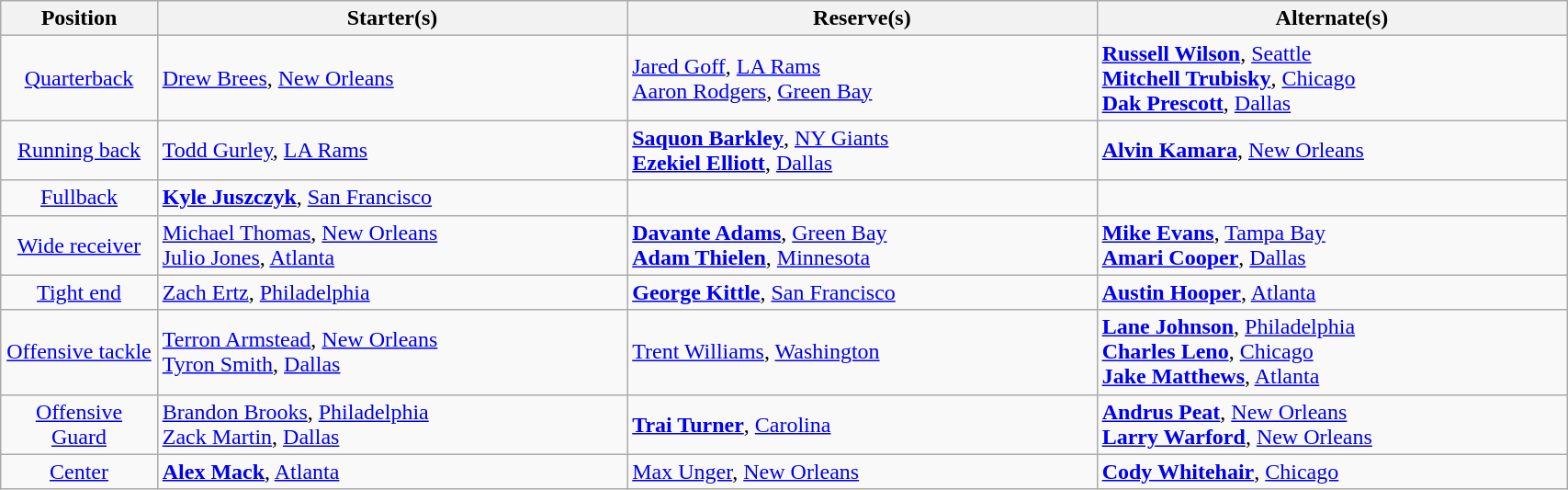<table class="wikitable" style="width:90%;">
<tr>
<th style="width:10%;">Position</th>
<th style="width:30%;">Starter(s)</th>
<th style="width:30%;">Reserve(s)</th>
<th style="width:30%;">Alternate(s)</th>
</tr>
<tr>
<td align=center><a href='#'>Quarterback</a></td>
<td> <a href='#'>Drew Brees</a>, <a href='#'>New Orleans</a></td>
<td> <a href='#'>Jared Goff</a>, <a href='#'>LA Rams</a><br> <a href='#'>Aaron Rodgers</a>, <a href='#'>Green Bay</a></td>
<td> <strong><a href='#'>Russell Wilson</a></strong>, <a href='#'>Seattle</a><br> <strong><a href='#'>Mitchell Trubisky</a></strong>, <a href='#'>Chicago</a><br> <strong><a href='#'>Dak Prescott</a></strong>, <a href='#'>Dallas</a></td>
</tr>
<tr>
<td align=center><a href='#'>Running back</a></td>
<td> <a href='#'>Todd Gurley</a>, <a href='#'>LA Rams</a></td>
<td> <strong><a href='#'>Saquon Barkley</a></strong>, <a href='#'>NY Giants</a><br> <strong><a href='#'>Ezekiel Elliott</a></strong>, <a href='#'>Dallas</a></td>
<td> <strong><a href='#'>Alvin Kamara</a></strong>, <a href='#'>New Orleans</a></td>
</tr>
<tr>
<td align=center><a href='#'>Fullback</a></td>
<td> <strong><a href='#'>Kyle Juszczyk</a></strong>, <a href='#'>San Francisco</a></td>
<td></td>
<td></td>
</tr>
<tr>
<td align=center><a href='#'>Wide receiver</a></td>
<td> <a href='#'>Michael Thomas</a>, <a href='#'>New Orleans</a><br> <a href='#'>Julio Jones</a>, <a href='#'>Atlanta</a></td>
<td> <strong><a href='#'>Davante Adams</a></strong>, <a href='#'>Green Bay</a><br> <strong><a href='#'>Adam Thielen</a></strong>, <a href='#'>Minnesota</a></td>
<td> <strong><a href='#'>Mike Evans</a></strong>, <a href='#'>Tampa Bay</a><br> <strong><a href='#'>Amari Cooper</a></strong>, <a href='#'>Dallas</a></td>
</tr>
<tr>
<td align=center><a href='#'>Tight end</a></td>
<td> <a href='#'>Zach Ertz</a>, <a href='#'>Philadelphia</a></td>
<td> <strong><a href='#'>George Kittle</a></strong>, <a href='#'>San Francisco</a></td>
<td> <strong><a href='#'>Austin Hooper</a></strong>, <a href='#'>Atlanta</a></td>
</tr>
<tr>
<td align=center><a href='#'>Offensive tackle</a></td>
<td> <a href='#'>Terron Armstead</a>, <a href='#'>New Orleans</a><br> <a href='#'>Tyron Smith</a>, <a href='#'>Dallas</a></td>
<td> <a href='#'>Trent Williams</a>, <a href='#'>Washington</a></td>
<td> <strong><a href='#'>Lane Johnson</a></strong>, <a href='#'>Philadelphia</a><br> <strong><a href='#'>Charles Leno</a></strong>, <a href='#'>Chicago</a><br> <strong><a href='#'>Jake Matthews</a></strong>, <a href='#'>Atlanta</a></td>
</tr>
<tr>
<td align=center><a href='#'>Offensive Guard</a></td>
<td> <a href='#'>Brandon Brooks</a>, <a href='#'>Philadelphia</a><br> <a href='#'>Zack Martin</a>, <a href='#'>Dallas</a></td>
<td> <strong><a href='#'>Trai Turner</a></strong>, <a href='#'>Carolina</a></td>
<td> <strong><a href='#'>Andrus Peat</a></strong>, <a href='#'>New Orleans</a><br> <strong><a href='#'>Larry Warford</a></strong>, <a href='#'>New Orleans</a></td>
</tr>
<tr>
<td align=center><a href='#'>Center</a></td>
<td> <strong><a href='#'>Alex Mack</a></strong>, <a href='#'>Atlanta</a></td>
<td> <a href='#'>Max Unger</a>, <a href='#'>New Orleans</a></td>
<td> <strong><a href='#'>Cody Whitehair</a></strong>, <a href='#'>Chicago</a></td>
</tr>
</table>
